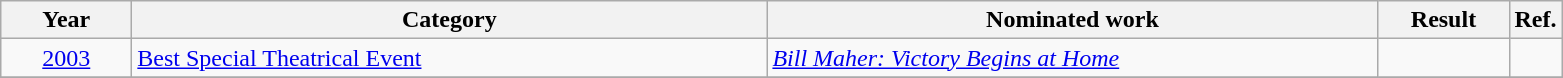<table class=wikitable>
<tr>
<th scope="col" style="width:5em;">Year</th>
<th scope="col" style="width:26em;">Category</th>
<th scope="col" style="width:25em;">Nominated work</th>
<th scope="col" style="width:5em;">Result</th>
<th>Ref.</th>
</tr>
<tr>
<td style="text-align:center;"><a href='#'>2003</a></td>
<td><a href='#'>Best Special Theatrical Event</a></td>
<td><em><a href='#'>Bill Maher: Victory Begins at Home</a></em></td>
<td></td>
<td></td>
</tr>
<tr>
</tr>
</table>
